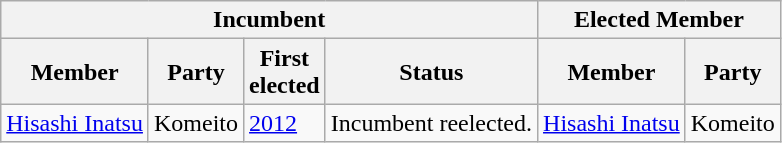<table class="wikitable sortable">
<tr>
<th colspan=4>Incumbent</th>
<th colspan=2>Elected Member</th>
</tr>
<tr>
<th>Member</th>
<th>Party</th>
<th>First<br>elected</th>
<th>Status</th>
<th>Member</th>
<th>Party</th>
</tr>
<tr>
<td><a href='#'>Hisashi Inatsu</a></td>
<td>Komeito</td>
<td><a href='#'>2012</a></td>
<td>Incumbent reelected.</td>
<td><a href='#'>Hisashi Inatsu</a></td>
<td>Komeito</td>
</tr>
</table>
